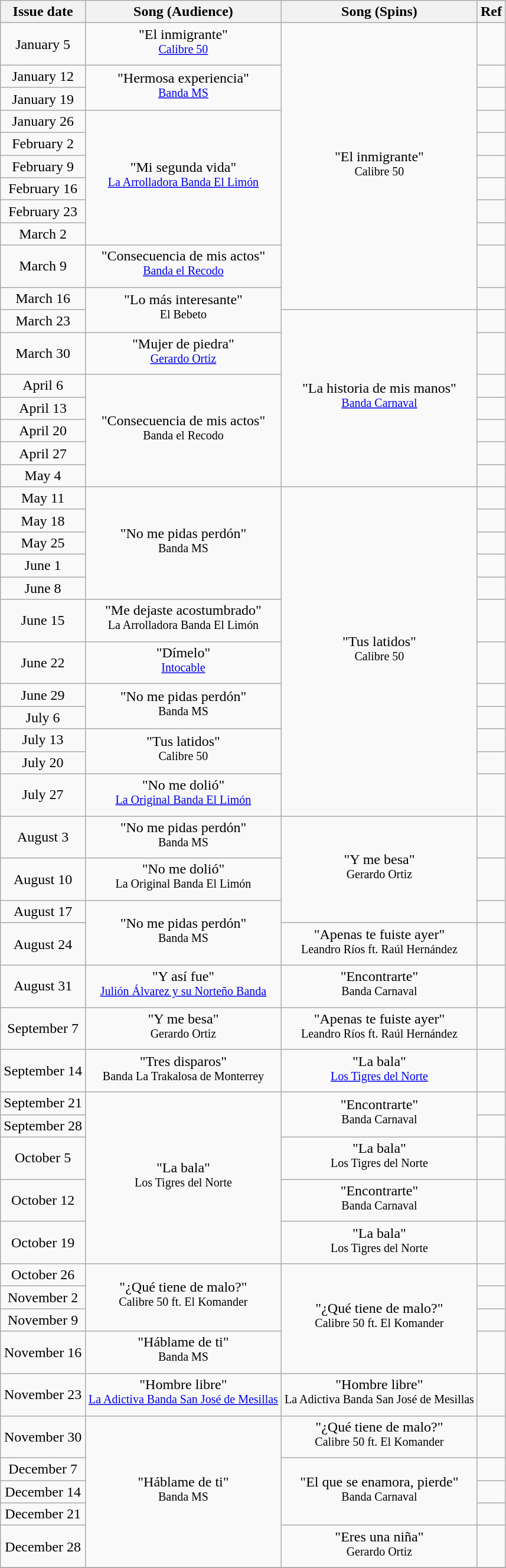<table class="wikitable" style="text-align: center;">
<tr>
<th>Issue date</th>
<th>Song (Audience)</th>
<th>Song (Spins)</th>
<th>Ref</th>
</tr>
<tr>
<td>January 5</td>
<td rowspan="1">"El inmigrante"<br><sup><a href='#'>Calibre 50</a></sup></td>
<td rowspan="11">"El inmigrante"<br><sup>Calibre 50</sup></td>
<td></td>
</tr>
<tr>
<td>January 12</td>
<td rowspan="2">"Hermosa experiencia"<br><sup><a href='#'>Banda MS</a></sup></td>
<td></td>
</tr>
<tr>
<td>January 19</td>
<td></td>
</tr>
<tr>
<td>January 26</td>
<td rowspan="6">"Mi segunda vida"<br><sup><a href='#'>La Arrolladora Banda El Limón</a></sup></td>
<td></td>
</tr>
<tr>
<td>February 2</td>
<td></td>
</tr>
<tr>
<td>February 9</td>
<td></td>
</tr>
<tr>
<td>February 16</td>
<td></td>
</tr>
<tr>
<td>February 23</td>
<td></td>
</tr>
<tr>
<td>March 2</td>
<td></td>
</tr>
<tr>
<td>March 9</td>
<td rowspan="1">"Consecuencia de mis actos"<br><sup><a href='#'>Banda el Recodo</a></sup></td>
<td></td>
</tr>
<tr>
<td>March 16</td>
<td rowspan="2">"Lo más interesante"<br><sup>El Bebeto</sup></td>
<td></td>
</tr>
<tr>
<td>March 23</td>
<td rowspan="7">"La historia de mis manos"<br><sup><a href='#'>Banda Carnaval</a></sup></td>
<td></td>
</tr>
<tr>
<td>March 30</td>
<td rowspan="1">"Mujer de piedra"<br><sup><a href='#'>Gerardo Ortiz</a></sup></td>
<td></td>
</tr>
<tr>
<td>April 6</td>
<td rowspan="5">"Consecuencia de mis actos"<br><sup>Banda el Recodo</sup></td>
<td></td>
</tr>
<tr>
<td>April 13</td>
<td></td>
</tr>
<tr>
<td>April 20</td>
<td></td>
</tr>
<tr>
<td>April 27</td>
<td></td>
</tr>
<tr>
<td>May 4</td>
<td></td>
</tr>
<tr>
<td>May 11</td>
<td rowspan="5">"No me pidas perdón"<br><sup>Banda MS</sup></td>
<td rowspan="12">"Tus latidos"<br><sup>Calibre 50</sup></td>
<td></td>
</tr>
<tr>
<td>May 18</td>
<td></td>
</tr>
<tr>
<td>May 25</td>
<td></td>
</tr>
<tr>
<td>June 1</td>
<td></td>
</tr>
<tr>
<td>June 8</td>
<td></td>
</tr>
<tr>
<td>June 15</td>
<td rowspan="1">"Me dejaste acostumbrado"<br><sup>La Arrolladora Banda El Limón</sup></td>
<td></td>
</tr>
<tr>
<td>June 22</td>
<td rowspan="1">"Dímelo"<br><sup><a href='#'>Intocable</a></sup></td>
<td></td>
</tr>
<tr>
<td>June 29</td>
<td rowspan="2">"No me pidas perdón"<br><sup>Banda MS</sup></td>
<td></td>
</tr>
<tr>
<td>July 6</td>
<td></td>
</tr>
<tr>
<td>July 13</td>
<td rowspan="2">"Tus latidos"<br><sup>Calibre 50</sup></td>
<td></td>
</tr>
<tr>
<td>July 20</td>
<td></td>
</tr>
<tr>
<td>July 27</td>
<td rowspan="1">"No me dolió"<br><sup><a href='#'>La Original Banda El Limón</a></sup></td>
<td></td>
</tr>
<tr>
<td>August 3</td>
<td rowspan="1">"No me pidas perdón"<br><sup>Banda MS</sup></td>
<td rowspan="3">"Y me besa"<br><sup>Gerardo Ortiz</sup></td>
<td></td>
</tr>
<tr>
<td>August 10</td>
<td rowspan="1">"No me dolió"<br><sup>La Original Banda El Limón</sup></td>
<td></td>
</tr>
<tr>
<td>August 17</td>
<td rowspan="2">"No me pidas perdón"<br><sup>Banda MS</sup></td>
<td></td>
</tr>
<tr>
<td>August 24</td>
<td rowspan="1">"Apenas te fuiste ayer"<br><sup>Leandro Ríos ft. Raúl Hernández</sup></td>
<td></td>
</tr>
<tr>
<td>August 31</td>
<td rowspan="1">"Y así fue"<br><sup><a href='#'>Julión Álvarez y su Norteño Banda</a></sup></td>
<td rowspan="1">"Encontrarte"<br><sup>Banda Carnaval</sup></td>
<td></td>
</tr>
<tr>
<td>September 7</td>
<td rowspan="1">"Y me besa"<br><sup>Gerardo Ortiz</sup></td>
<td rowspan="1">"Apenas te fuiste ayer"<br><sup>Leandro Ríos ft. Raúl Hernández</sup></td>
<td></td>
</tr>
<tr>
<td>September 14</td>
<td rowspan="1">"Tres disparos"<br><sup>Banda La Trakalosa de Monterrey</sup></td>
<td rowspan="1">"La bala"<br><sup><a href='#'>Los Tigres del Norte</a></sup></td>
<td></td>
</tr>
<tr>
<td>September 21</td>
<td rowspan="5">"La bala"<br><sup>Los Tigres del Norte</sup></td>
<td rowspan="2">"Encontrarte"<br><sup>Banda Carnaval</sup></td>
<td></td>
</tr>
<tr>
<td>September 28</td>
<td></td>
</tr>
<tr>
<td>October 5</td>
<td rowspan="1">"La bala"<br><sup>Los Tigres del Norte</sup></td>
<td></td>
</tr>
<tr>
<td>October 12</td>
<td rowspan="1">"Encontrarte"<br><sup>Banda Carnaval</sup></td>
<td></td>
</tr>
<tr>
<td>October 19</td>
<td rowspan="1">"La bala"<br><sup>Los Tigres del Norte</sup></td>
<td></td>
</tr>
<tr>
<td>October 26</td>
<td rowspan="3">"¿Qué tiene de malo?"<br><sup>Calibre 50 ft. El Komander</sup></td>
<td rowspan="4">"¿Qué tiene de malo?"<br><sup>Calibre 50 ft. El Komander</sup></td>
<td></td>
</tr>
<tr>
<td>November 2</td>
<td></td>
</tr>
<tr>
<td>November 9</td>
<td></td>
</tr>
<tr>
<td>November 16</td>
<td rowspan="1">"Háblame de ti"<br><sup>Banda MS</sup></td>
<td></td>
</tr>
<tr>
<td>November 23</td>
<td rowspan="1">"Hombre libre"<br><sup><a href='#'>La Adictiva Banda San José de Mesillas</a></sup></td>
<td rowspan="1">"Hombre libre"<br><sup>La Adictiva Banda San José de Mesillas</sup></td>
<td></td>
</tr>
<tr>
<td>November 30</td>
<td rowspan="5">"Háblame de ti"<br><sup>Banda MS</sup></td>
<td rowspan="1">"¿Qué tiene de malo?"<br><sup>Calibre 50 ft. El Komander</sup></td>
<td></td>
</tr>
<tr>
<td>December 7</td>
<td rowspan="3">"El que se enamora, pierde"<br><sup>Banda Carnaval</sup></td>
<td></td>
</tr>
<tr>
<td>December 14</td>
<td></td>
</tr>
<tr>
<td>December 21</td>
<td></td>
</tr>
<tr>
<td>December 28</td>
<td rowspan="1">"Eres una niña"<br><sup>Gerardo Ortiz</sup></td>
<td></td>
</tr>
<tr>
</tr>
</table>
